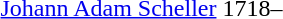<table>
<tr>
<td><a href='#'>Johann Adam Scheller</a></td>
<td>1718–</td>
</tr>
<tr>
</tr>
</table>
